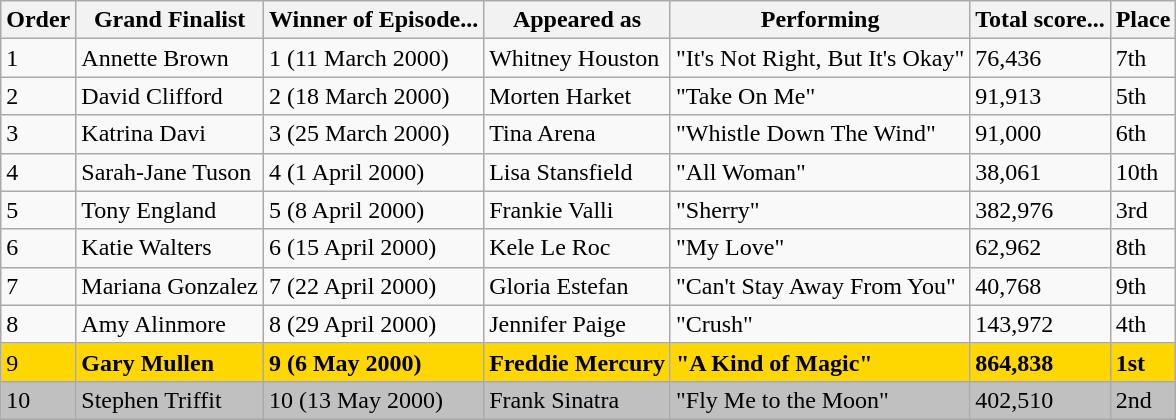<table class="wikitable sortable">
<tr>
<th>Order</th>
<th>Grand Finalist</th>
<th>Winner of Episode...</th>
<th>Appeared as</th>
<th>Performing</th>
<th>Total score...</th>
<th>Place</th>
</tr>
<tr>
<td>1</td>
<td>Annette Brown</td>
<td>1 (11 March 2000)</td>
<td>Whitney Houston</td>
<td>"It's Not Right, But It's Okay"</td>
<td>76,436</td>
<td>7th</td>
</tr>
<tr>
<td>2</td>
<td>David Clifford</td>
<td>2 (18 March 2000)</td>
<td>Morten Harket</td>
<td>"Take On Me"</td>
<td>91,913</td>
<td>5th</td>
</tr>
<tr>
<td>3</td>
<td>Katrina Davi</td>
<td>3 (25 March 2000)</td>
<td>Tina Arena</td>
<td>"Whistle Down The Wind"</td>
<td>91,000</td>
<td>6th</td>
</tr>
<tr>
<td>4</td>
<td>Sarah-Jane Tuson</td>
<td>4 (1 April 2000)</td>
<td>Lisa Stansfield</td>
<td>"All Woman"</td>
<td>38,061</td>
<td>10th</td>
</tr>
<tr>
<td>5</td>
<td>Tony England</td>
<td>5 (8 April 2000)</td>
<td>Frankie Valli</td>
<td>"Sherry"</td>
<td>382,976</td>
<td>3rd</td>
</tr>
<tr>
<td>6</td>
<td>Katie Walters</td>
<td>6 (15 April 2000)</td>
<td>Kele Le Roc</td>
<td>"My Love"</td>
<td>62,962</td>
<td>8th</td>
</tr>
<tr>
<td>7</td>
<td>Mariana Gonzalez</td>
<td>7 (22 April 2000)</td>
<td>Gloria Estefan</td>
<td>"Can't Stay Away From You"</td>
<td>40,768</td>
<td>9th</td>
</tr>
<tr>
<td>8</td>
<td>Amy Alinmore</td>
<td>8 (29 April 2000)</td>
<td>Jennifer Paige</td>
<td>"Crush"</td>
<td>143,972</td>
<td>4th</td>
</tr>
<tr style="background:gold;">
<td>9</td>
<td><strong>Gary Mullen</strong></td>
<td><strong>9 (6 May 2000)</strong></td>
<td><strong>Freddie Mercury</strong></td>
<td><strong>"A Kind of Magic"</strong></td>
<td><strong>864,838</strong></td>
<td><strong>1st</strong></td>
</tr>
<tr style="background:silver;">
<td>10</td>
<td>Stephen Triffit</td>
<td>10 (13 May 2000)</td>
<td>Frank Sinatra</td>
<td>"Fly Me to the Moon"</td>
<td>402,510</td>
<td>2nd</td>
</tr>
</table>
